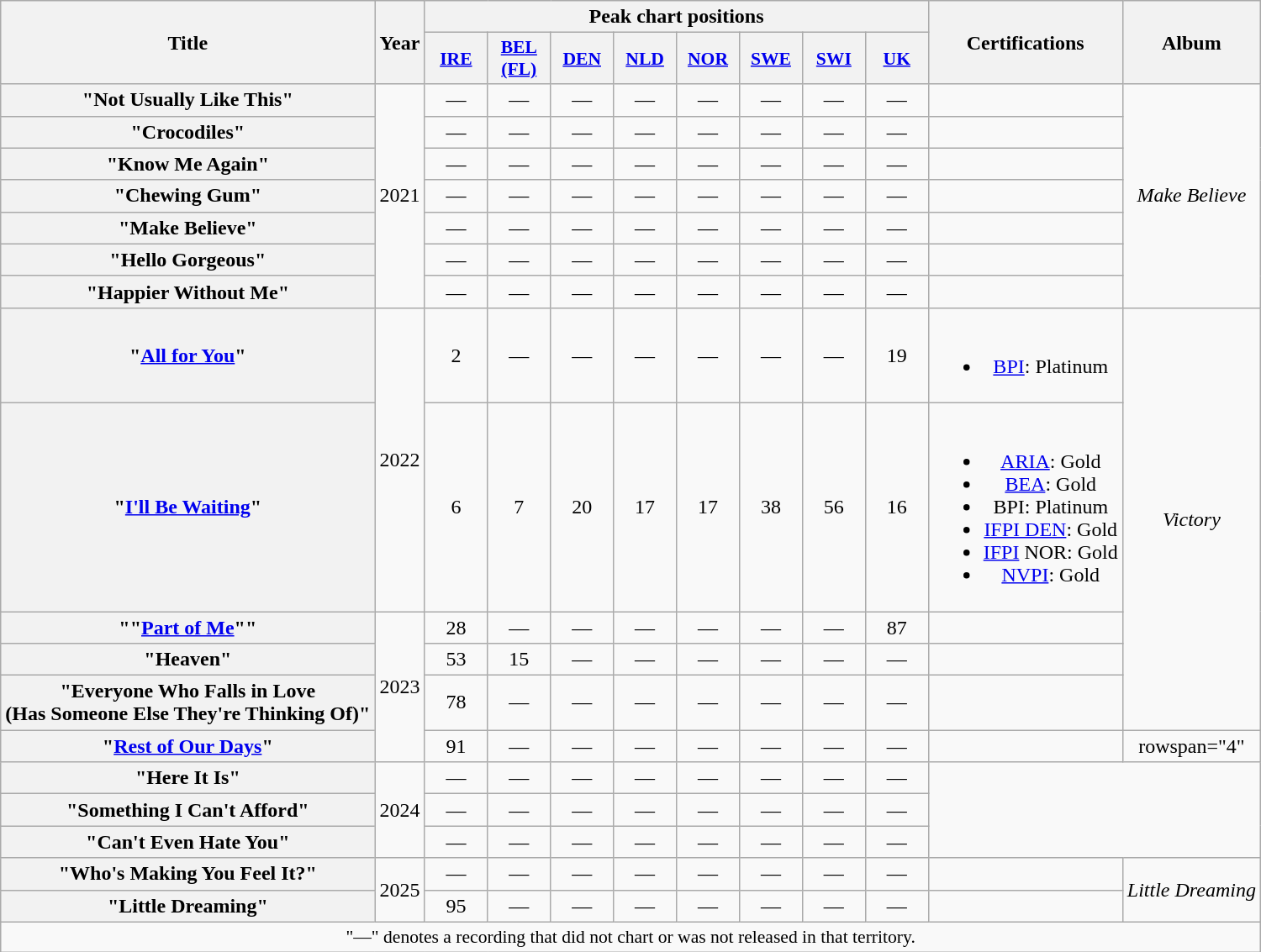<table class="wikitable plainrowheaders" style="text-align:center">
<tr>
<th scope="col" rowspan="2">Title</th>
<th scope="col" rowspan="2">Year</th>
<th scope="col" colspan="8">Peak chart positions</th>
<th scope="col" rowspan="2">Certifications</th>
<th scope="col" rowspan="2">Album</th>
</tr>
<tr>
<th scope="col" style="width:3em; font-size:90%"><a href='#'>IRE</a><br></th>
<th scope="col" style="width:3em; font-size:90%"><a href='#'>BEL<br>(FL)</a><br></th>
<th scope="col" style="width:3em; font-size:90%"><a href='#'>DEN</a><br></th>
<th scope="col" style="width:3em; font-size:90%"><a href='#'>NLD</a><br></th>
<th scope="col" style="width:3em; font-size:90%"><a href='#'>NOR</a><br></th>
<th scope="col" style="width:3em; font-size:90%"><a href='#'>SWE</a><br></th>
<th scope="col" style="width:3em; font-size:90%"><a href='#'>SWI</a><br></th>
<th scope="col" style="width:3em; font-size:90%"><a href='#'>UK</a><br></th>
</tr>
<tr>
<th scope="row">"Not Usually Like This"</th>
<td rowspan="7">2021</td>
<td>—</td>
<td>—</td>
<td>—</td>
<td>—</td>
<td>—</td>
<td>—</td>
<td>—</td>
<td>—</td>
<td></td>
<td rowspan="7"><em>Make Believe</em></td>
</tr>
<tr>
<th scope="row">"Crocodiles"</th>
<td>—</td>
<td>—</td>
<td>—</td>
<td>—</td>
<td>—</td>
<td>—</td>
<td>—</td>
<td>—</td>
<td></td>
</tr>
<tr>
<th scope="row">"Know Me Again"<br></th>
<td>—</td>
<td>—</td>
<td>—</td>
<td>—</td>
<td>—</td>
<td>—</td>
<td>—</td>
<td>—</td>
<td></td>
</tr>
<tr>
<th scope="row">"Chewing Gum"</th>
<td>—</td>
<td>—</td>
<td>—</td>
<td>—</td>
<td>—</td>
<td>—</td>
<td>—</td>
<td>—</td>
<td></td>
</tr>
<tr>
<th scope="row">"Make Believe"</th>
<td>—</td>
<td>—</td>
<td>—</td>
<td>—</td>
<td>—</td>
<td>—</td>
<td>—</td>
<td>—</td>
<td></td>
</tr>
<tr>
<th scope="row">"Hello Gorgeous"</th>
<td>—</td>
<td>—</td>
<td>—</td>
<td>—</td>
<td>—</td>
<td>—</td>
<td>—</td>
<td>—</td>
<td></td>
</tr>
<tr>
<th scope="row">"Happier Without Me"</th>
<td>—</td>
<td>—</td>
<td>—</td>
<td>—</td>
<td>—</td>
<td>—</td>
<td>—</td>
<td>—</td>
<td></td>
</tr>
<tr>
<th scope="row">"<a href='#'>All for You</a>"<br></th>
<td rowspan="2">2022</td>
<td>2</td>
<td>—</td>
<td>—</td>
<td>—</td>
<td>—</td>
<td>—</td>
<td>—</td>
<td>19</td>
<td><br><ul><li><a href='#'>BPI</a>: Platinum</li></ul></td>
<td rowspan="5"><em>Victory</em></td>
</tr>
<tr>
<th scope="row">"<a href='#'>I'll Be Waiting</a>"</th>
<td>6</td>
<td>7</td>
<td>20</td>
<td>17</td>
<td>17</td>
<td>38</td>
<td>56</td>
<td>16</td>
<td><br><ul><li><a href='#'>ARIA</a>: Gold</li><li><a href='#'>BEA</a>: Gold</li><li>BPI: Platinum</li><li><a href='#'>IFPI DEN</a>: Gold</li><li><a href='#'>IFPI</a> NOR: Gold</li><li><a href='#'>NVPI</a>: Gold</li></ul></td>
</tr>
<tr>
<th scope="row">""<a href='#'>Part of Me</a>""</th>
<td rowspan="4">2023</td>
<td>28</td>
<td>—</td>
<td>—</td>
<td>—</td>
<td>—</td>
<td>—</td>
<td>—</td>
<td>87</td>
<td></td>
</tr>
<tr>
<th scope="row">"Heaven"</th>
<td>53</td>
<td>15</td>
<td>—</td>
<td>—</td>
<td>—</td>
<td>—</td>
<td>—</td>
<td>—</td>
<td></td>
</tr>
<tr>
<th scope="row">"Everyone Who Falls in Love<br> (Has Someone Else They're Thinking Of)"</th>
<td>78</td>
<td>—</td>
<td>—</td>
<td>—</td>
<td>—</td>
<td>—</td>
<td>—</td>
<td>—</td>
<td></td>
</tr>
<tr>
<th scope="row">"<a href='#'>Rest of Our Days</a>"<br></th>
<td>91</td>
<td>—</td>
<td>—</td>
<td>—</td>
<td>—</td>
<td>—</td>
<td>—</td>
<td>—</td>
<td></td>
<td>rowspan="4" </td>
</tr>
<tr>
<th scope="row">"Here It Is"</th>
<td rowspan="3">2024</td>
<td>—</td>
<td>—</td>
<td>—</td>
<td>—</td>
<td>—</td>
<td>—</td>
<td>—</td>
<td>—</td>
</tr>
<tr>
<th scope="row">"Something I Can't Afford"</th>
<td>—</td>
<td>—</td>
<td>—</td>
<td>—</td>
<td>—</td>
<td>—</td>
<td>—</td>
<td>—</td>
</tr>
<tr>
<th scope="row">"Can't Even Hate You"</th>
<td>—</td>
<td>—</td>
<td>—</td>
<td>—</td>
<td>—</td>
<td>—</td>
<td>—</td>
<td>—</td>
</tr>
<tr>
<th scope="row">"Who's Making You Feel It?"</th>
<td rowspan="2">2025</td>
<td>—</td>
<td>—</td>
<td>—</td>
<td>—</td>
<td>—</td>
<td>—</td>
<td>—</td>
<td>—</td>
<td></td>
<td rowspan="2"><em>Little Dreaming</em></td>
</tr>
<tr>
<th scope="row">"Little Dreaming"</th>
<td>95<br></td>
<td>—</td>
<td>—</td>
<td>—</td>
<td>—</td>
<td>—</td>
<td>—</td>
<td>—</td>
</tr>
<tr>
<td colspan="12" style="font-size:90%">"—" denotes a recording that did not chart or was not released in that territory.</td>
</tr>
</table>
